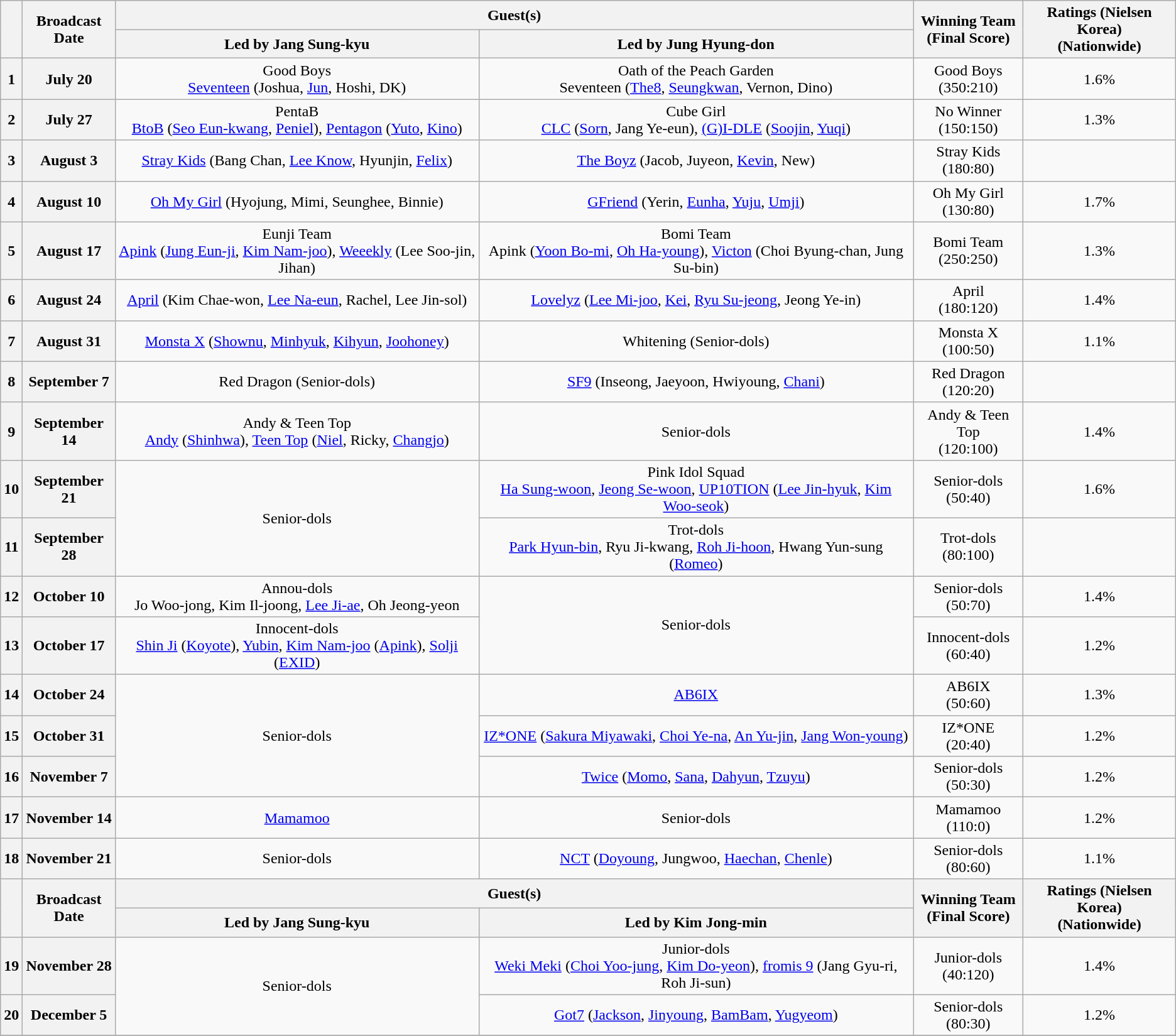<table Class ="wikitable" style="text-align:center">
<tr>
<th rowspan="2"></th>
<th rowspan="2">Broadcast<br>Date</th>
<th colspan="2">Guest(s)</th>
<th rowspan="2">Winning Team<br>(Final Score)</th>
<th rowspan="2">Ratings (Nielsen Korea)<br>(Nationwide)</th>
</tr>
<tr>
<th>Led by Jang Sung-kyu</th>
<th>Led by Jung Hyung-don</th>
</tr>
<tr>
<th>1</th>
<th>July 20</th>
<td>Good Boys<br><a href='#'>Seventeen</a> (Joshua, <a href='#'>Jun</a>, Hoshi, DK)</td>
<td>Oath of the Peach Garden<br>Seventeen (<a href='#'>The8</a>, <a href='#'>Seungkwan</a>, Vernon, Dino)</td>
<td>Good Boys<br>(350:210)</td>
<td>1.6%</td>
</tr>
<tr>
<th>2</th>
<th>July 27</th>
<td>PentaB<br><a href='#'>BtoB</a> (<a href='#'>Seo Eun-kwang</a>, <a href='#'>Peniel</a>), <a href='#'>Pentagon</a> (<a href='#'>Yuto</a>, <a href='#'>Kino</a>)</td>
<td>Cube Girl<br><a href='#'>CLC</a> (<a href='#'>Sorn</a>, Jang Ye-eun), <a href='#'>(G)I-DLE</a> (<a href='#'>Soojin</a>, <a href='#'>Yuqi</a>)</td>
<td>No Winner<br>(150:150)</td>
<td>1.3%</td>
</tr>
<tr>
<th>3</th>
<th>August 3</th>
<td><a href='#'>Stray Kids</a> (Bang Chan, <a href='#'>Lee Know</a>, Hyunjin, <a href='#'>Felix</a>)</td>
<td><a href='#'>The Boyz</a> (Jacob, Juyeon, <a href='#'>Kevin</a>, New)</td>
<td>Stray Kids<br>(180:80)</td>
<td></td>
</tr>
<tr>
<th>4</th>
<th>August 10</th>
<td><a href='#'>Oh My Girl</a> (Hyojung, Mimi, Seunghee, Binnie)</td>
<td><a href='#'>GFriend</a> (Yerin, <a href='#'>Eunha</a>, <a href='#'>Yuju</a>, <a href='#'>Umji</a>)</td>
<td>Oh My Girl<br>(130:80)</td>
<td>1.7%</td>
</tr>
<tr>
<th>5</th>
<th>August 17</th>
<td>Eunji Team<br><a href='#'>Apink</a> (<a href='#'>Jung Eun-ji</a>, <a href='#'>Kim Nam-joo</a>), <a href='#'>Weeekly</a> (Lee Soo-jin, Jihan)</td>
<td>Bomi Team<br>Apink (<a href='#'>Yoon Bo-mi</a>, <a href='#'>Oh Ha-young</a>), <a href='#'>Victon</a> (Choi Byung-chan, Jung Su-bin)</td>
<td>Bomi Team<br>(250:250)</td>
<td>1.3%</td>
</tr>
<tr>
<th>6</th>
<th>August 24</th>
<td><a href='#'>April</a> (Kim Chae-won, <a href='#'>Lee Na-eun</a>, Rachel, Lee Jin-sol)</td>
<td><a href='#'>Lovelyz</a> (<a href='#'>Lee Mi-joo</a>, <a href='#'>Kei</a>, <a href='#'>Ryu Su-jeong</a>, Jeong Ye-in)</td>
<td>April<br>(180:120)</td>
<td>1.4%</td>
</tr>
<tr>
<th>7</th>
<th>August 31</th>
<td><a href='#'>Monsta X</a> (<a href='#'>Shownu</a>, <a href='#'>Minhyuk</a>, <a href='#'>Kihyun</a>, <a href='#'>Joohoney</a>)</td>
<td>Whitening (Senior-dols)</td>
<td>Monsta X<br>(100:50)</td>
<td>1.1%</td>
</tr>
<tr>
<th>8</th>
<th>September 7</th>
<td>Red Dragon (Senior-dols)</td>
<td><a href='#'>SF9</a> (Inseong, Jaeyoon, Hwiyoung, <a href='#'>Chani</a>)</td>
<td>Red Dragon<br>(120:20)</td>
<td></td>
</tr>
<tr>
<th>9</th>
<th>September 14</th>
<td>Andy & Teen Top<br><a href='#'>Andy</a> (<a href='#'>Shinhwa</a>), <a href='#'>Teen Top</a> (<a href='#'>Niel</a>, Ricky, <a href='#'>Changjo</a>)</td>
<td>Senior-dols</td>
<td>Andy & Teen Top<br>(120:100)</td>
<td>1.4%</td>
</tr>
<tr>
<th>10</th>
<th>September 21</th>
<td rowspan="2">Senior-dols</td>
<td>Pink Idol Squad<br><a href='#'>Ha Sung-woon</a>, <a href='#'>Jeong Se-woon</a>, <a href='#'>UP10TION</a> (<a href='#'>Lee Jin-hyuk</a>, <a href='#'>Kim Woo-seok</a>)</td>
<td>Senior-dols<br>(50:40)</td>
<td>1.6%</td>
</tr>
<tr>
<th>11</th>
<th>September 28</th>
<td>Trot-dols<br><a href='#'>Park Hyun-bin</a>, Ryu Ji-kwang, <a href='#'>Roh Ji-hoon</a>, Hwang Yun-sung (<a href='#'>Romeo</a>)</td>
<td>Trot-dols<br>(80:100)</td>
<td></td>
</tr>
<tr>
<th>12</th>
<th>October 10</th>
<td>Annou-dols<br>Jo Woo-jong, Kim Il-joong, <a href='#'>Lee Ji-ae</a>, Oh Jeong-yeon</td>
<td rowspan="2">Senior-dols</td>
<td>Senior-dols<br>(50:70)</td>
<td>1.4%</td>
</tr>
<tr>
<th>13</th>
<th>October 17</th>
<td>Innocent-dols<br><a href='#'>Shin Ji</a> (<a href='#'>Koyote</a>), <a href='#'>Yubin</a>, <a href='#'>Kim Nam-joo</a> (<a href='#'>Apink</a>), <a href='#'>Solji</a> (<a href='#'>EXID</a>)</td>
<td>Innocent-dols<br>(60:40)</td>
<td>1.2%</td>
</tr>
<tr>
<th>14</th>
<th>October 24</th>
<td rowspan="3">Senior-dols</td>
<td><a href='#'>AB6IX</a></td>
<td>AB6IX<br>(50:60)</td>
<td>1.3%</td>
</tr>
<tr>
<th>15</th>
<th>October 31</th>
<td><a href='#'>IZ*ONE</a> (<a href='#'>Sakura Miyawaki</a>, <a href='#'>Choi Ye-na</a>, <a href='#'>An Yu-jin</a>, <a href='#'>Jang Won-young</a>)</td>
<td>IZ*ONE<br>(20:40)</td>
<td>1.2%</td>
</tr>
<tr>
<th>16</th>
<th>November 7</th>
<td><a href='#'>Twice</a> (<a href='#'>Momo</a>, <a href='#'>Sana</a>, <a href='#'>Dahyun</a>, <a href='#'>Tzuyu</a>)</td>
<td>Senior-dols<br>(50:30)</td>
<td>1.2%</td>
</tr>
<tr>
<th>17</th>
<th>November 14</th>
<td><a href='#'>Mamamoo</a></td>
<td>Senior-dols</td>
<td>Mamamoo<br>(110:0)</td>
<td>1.2%</td>
</tr>
<tr>
<th>18</th>
<th>November 21</th>
<td>Senior-dols</td>
<td><a href='#'>NCT</a> (<a href='#'>Doyoung</a>, Jungwoo, <a href='#'>Haechan</a>, <a href='#'>Chenle</a>)</td>
<td>Senior-dols<br>(80:60)</td>
<td>1.1%</td>
</tr>
<tr>
<th rowspan="2"></th>
<th rowspan="2">Broadcast<br>Date</th>
<th colspan="2">Guest(s)</th>
<th rowspan="2">Winning Team<br>(Final Score)</th>
<th rowspan="2">Ratings (Nielsen Korea)<br>(Nationwide)</th>
</tr>
<tr>
<th>Led by Jang Sung-kyu</th>
<th>Led by Kim Jong-min</th>
</tr>
<tr>
<th>19</th>
<th>November 28</th>
<td rowspan="2">Senior-dols</td>
<td>Junior-dols<br><a href='#'>Weki Meki</a> (<a href='#'>Choi Yoo-jung</a>, <a href='#'>Kim Do-yeon</a>), <a href='#'>fromis 9</a> (Jang Gyu-ri, Roh Ji-sun)</td>
<td>Junior-dols<br>(40:120)</td>
<td>1.4%</td>
</tr>
<tr>
<th>20</th>
<th>December 5</th>
<td><a href='#'>Got7</a> (<a href='#'>Jackson</a>, <a href='#'>Jinyoung</a>, <a href='#'>BamBam</a>, <a href='#'>Yugyeom</a>)</td>
<td>Senior-dols<br>(80:30)</td>
<td>1.2%</td>
</tr>
<tr>
</tr>
</table>
